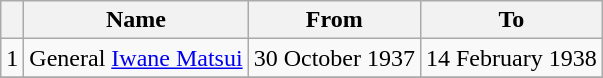<table class=wikitable>
<tr>
<th></th>
<th>Name</th>
<th>From</th>
<th>To</th>
</tr>
<tr>
<td>1</td>
<td>General <a href='#'>Iwane Matsui</a></td>
<td>30 October 1937</td>
<td>14 February 1938</td>
</tr>
<tr>
</tr>
</table>
